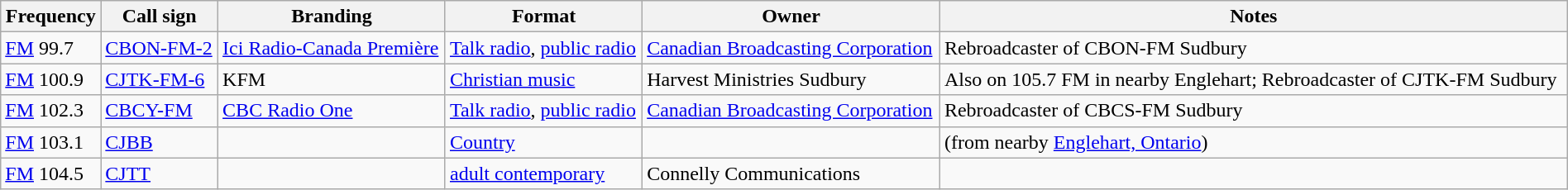<table class="wikitable sortable"  width="100%">
<tr>
<th>Frequency</th>
<th>Call sign</th>
<th>Branding</th>
<th>Format</th>
<th>Owner</th>
<th>Notes</th>
</tr>
<tr>
<td><a href='#'>FM</a> 99.7</td>
<td><a href='#'>CBON-FM-2</a></td>
<td><a href='#'>Ici Radio-Canada Première</a></td>
<td><a href='#'>Talk radio</a>, <a href='#'>public radio</a></td>
<td><a href='#'>Canadian Broadcasting Corporation</a></td>
<td>Rebroadcaster of CBON-FM Sudbury</td>
</tr>
<tr>
<td><a href='#'>FM</a> 100.9</td>
<td><a href='#'>CJTK-FM-6</a></td>
<td>KFM</td>
<td><a href='#'>Christian music</a></td>
<td>Harvest Ministries Sudbury</td>
<td>Also on 105.7 FM in nearby Englehart; Rebroadcaster of CJTK-FM Sudbury</td>
</tr>
<tr>
<td><a href='#'>FM</a> 102.3</td>
<td><a href='#'>CBCY-FM</a></td>
<td><a href='#'>CBC Radio One</a></td>
<td><a href='#'>Talk radio</a>, <a href='#'>public radio</a></td>
<td><a href='#'>Canadian Broadcasting Corporation</a></td>
<td>Rebroadcaster of CBCS-FM Sudbury</td>
</tr>
<tr>
<td><a href='#'>FM</a> 103.1</td>
<td><a href='#'>CJBB</a></td>
<td></td>
<td><a href='#'>Country</a></td>
<td></td>
<td>(from nearby <a href='#'>Englehart, Ontario</a>)</td>
</tr>
<tr>
<td><a href='#'>FM</a> 104.5</td>
<td><a href='#'>CJTT</a></td>
<td></td>
<td><a href='#'>adult contemporary</a></td>
<td>Connelly Communications</td>
<td></td>
</tr>
</table>
